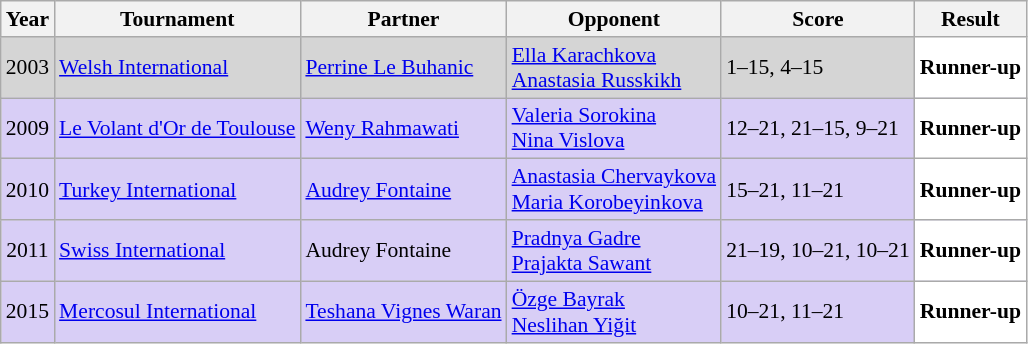<table class="sortable wikitable" style="font-size: 90%;">
<tr>
<th>Year</th>
<th>Tournament</th>
<th>Partner</th>
<th>Opponent</th>
<th>Score</th>
<th>Result</th>
</tr>
<tr style="background:#D5D5D5">
<td align="center">2003</td>
<td align="left"><a href='#'>Welsh International</a></td>
<td align="left"> <a href='#'>Perrine Le Buhanic</a></td>
<td align="left"> <a href='#'>Ella Karachkova</a><br> <a href='#'>Anastasia Russkikh</a></td>
<td align="left">1–15, 4–15</td>
<td style="text-align:left; background:white"> <strong>Runner-up</strong></td>
</tr>
<tr style="background:#D8CEF6">
<td align="center">2009</td>
<td align="left"><a href='#'>Le Volant d'Or de Toulouse</a></td>
<td align="left"> <a href='#'>Weny Rahmawati</a></td>
<td align="left"> <a href='#'>Valeria Sorokina</a><br> <a href='#'>Nina Vislova</a></td>
<td align="left">12–21, 21–15, 9–21</td>
<td style="text-align:left; background:white"> <strong>Runner-up</strong></td>
</tr>
<tr style="background:#D8CEF6">
<td align="center">2010</td>
<td align="left"><a href='#'>Turkey International</a></td>
<td align="left"> <a href='#'>Audrey Fontaine</a></td>
<td align="left"> <a href='#'>Anastasia Chervaykova</a><br> <a href='#'>Maria Korobeyinkova</a></td>
<td align="left">15–21, 11–21</td>
<td style="text-align:left; background:white"> <strong>Runner-up</strong></td>
</tr>
<tr style="background:#D8CEF6">
<td align="center">2011</td>
<td align="left"><a href='#'>Swiss International</a></td>
<td align="left"> Audrey Fontaine</td>
<td align="left"> <a href='#'>Pradnya Gadre</a><br> <a href='#'>Prajakta Sawant</a></td>
<td align="left">21–19, 10–21, 10–21</td>
<td style="text-align:left; background:white"> <strong>Runner-up</strong></td>
</tr>
<tr style="background:#D8CEF6">
<td align="center">2015</td>
<td align="left"><a href='#'>Mercosul International</a></td>
<td align="left"> <a href='#'>Teshana Vignes Waran</a></td>
<td align="left"> <a href='#'>Özge Bayrak</a><br> <a href='#'>Neslihan Yiğit</a></td>
<td align="left">10–21, 11–21</td>
<td style="text-align:left; background:white"> <strong>Runner-up</strong></td>
</tr>
</table>
